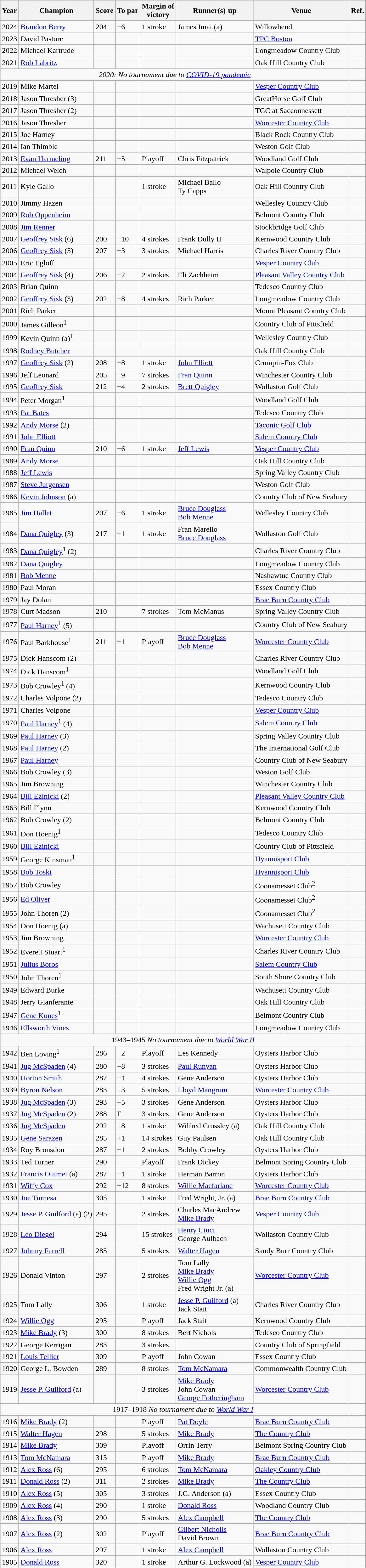<table class="wikitable sortable">
<tr>
<th>Year</th>
<th>Champion</th>
<th>Score</th>
<th>To par</th>
<th>Margin of<br>victory</th>
<th>Runner(s)-up</th>
<th>Venue</th>
<th>Ref.</th>
</tr>
<tr>
<td>2024</td>
<td><a href='#'>Brandon Berry</a></td>
<td>204</td>
<td>−6</td>
<td>1 stroke</td>
<td>James Imai (a)</td>
<td>Willowbend</td>
<td></td>
</tr>
<tr>
<td>2023</td>
<td>David Pastore</td>
<td></td>
<td></td>
<td></td>
<td></td>
<td><a href='#'>TPC Boston</a></td>
<td></td>
</tr>
<tr>
<td>2022</td>
<td>Michael Kartrude</td>
<td></td>
<td></td>
<td></td>
<td></td>
<td>Longmeadow Country Club</td>
<td></td>
</tr>
<tr>
<td>2021</td>
<td><a href='#'>Rob Labritz</a></td>
<td></td>
<td></td>
<td></td>
<td></td>
<td>Oak Hill Country Club</td>
<td></td>
</tr>
<tr>
<td colspan=7 align=center><em>2020: No tournament due to <a href='#'>COVID-19 pandemic</a></em></td>
<td></td>
</tr>
<tr>
<td>2019</td>
<td>Mike Martel</td>
<td></td>
<td></td>
<td></td>
<td></td>
<td><a href='#'>Vesper Country Club</a></td>
<td></td>
</tr>
<tr>
<td>2018</td>
<td>Jason Thresher (3)</td>
<td></td>
<td></td>
<td></td>
<td></td>
<td>GreatHorse Golf Club</td>
<td></td>
</tr>
<tr>
<td>2017</td>
<td>Jason Thresher (2)</td>
<td></td>
<td></td>
<td></td>
<td></td>
<td>TGC at Sacconnessett</td>
<td></td>
</tr>
<tr>
<td>2016</td>
<td>Jason Thresher</td>
<td></td>
<td></td>
<td></td>
<td></td>
<td><a href='#'>Worcester Country Club</a></td>
<td></td>
</tr>
<tr>
<td>2015</td>
<td>Joe Harney</td>
<td></td>
<td></td>
<td></td>
<td></td>
<td>Black Rock Country Club</td>
<td></td>
</tr>
<tr>
<td>2014</td>
<td>Ian Thimble</td>
<td></td>
<td></td>
<td></td>
<td></td>
<td>Weston Golf Club</td>
<td></td>
</tr>
<tr>
<td>2013</td>
<td><a href='#'>Evan Harmeling</a></td>
<td>211</td>
<td>−5</td>
<td>Playoff</td>
<td>Chris Fitzpatrick</td>
<td>Woodland Golf Club</td>
<td></td>
</tr>
<tr>
<td>2012</td>
<td>Michael Welch</td>
<td></td>
<td></td>
<td></td>
<td></td>
<td>Walpole Country Club</td>
<td></td>
</tr>
<tr>
<td>2011</td>
<td>Kyle Gallo</td>
<td></td>
<td></td>
<td>1 stroke</td>
<td>Michael Ballo<br>Ty Capps</td>
<td>Oak Hill Country Club</td>
<td></td>
</tr>
<tr>
<td>2010</td>
<td>Jimmy Hazen</td>
<td></td>
<td></td>
<td></td>
<td></td>
<td>Wellesley Country Club</td>
<td></td>
</tr>
<tr>
<td>2009</td>
<td><a href='#'>Rob Oppenheim</a></td>
<td></td>
<td></td>
<td></td>
<td></td>
<td>Belmont Country Club</td>
<td></td>
</tr>
<tr>
<td>2008</td>
<td><a href='#'>Jim Renner</a></td>
<td></td>
<td></td>
<td></td>
<td></td>
<td>Stockbridge Golf Club</td>
<td></td>
</tr>
<tr>
<td>2007</td>
<td><a href='#'>Geoffrey Sisk</a> (6)</td>
<td>200</td>
<td>−10</td>
<td>4 strokes</td>
<td>Frank Dully II</td>
<td>Kernwood Country Club</td>
<td></td>
</tr>
<tr>
<td>2006</td>
<td><a href='#'>Geoffrey Sisk</a> (5)</td>
<td>207</td>
<td>−3</td>
<td>3 strokes</td>
<td>Michael Harris</td>
<td>Charles River Country Club</td>
<td></td>
</tr>
<tr>
<td>2005</td>
<td>Eric Egloff</td>
<td></td>
<td></td>
<td></td>
<td></td>
<td><a href='#'>Vesper Country Club</a></td>
<td></td>
</tr>
<tr>
<td>2004</td>
<td><a href='#'>Geoffrey Sisk</a> (4)</td>
<td>206</td>
<td>−7</td>
<td>2 strokes</td>
<td>Eli Zachheim</td>
<td><a href='#'>Pleasant Valley Country Club</a></td>
<td></td>
</tr>
<tr>
<td>2003</td>
<td>Brian Quinn</td>
<td></td>
<td></td>
<td></td>
<td></td>
<td>Tedesco Country Club</td>
<td></td>
</tr>
<tr>
<td>2002</td>
<td><a href='#'>Geoffrey Sisk</a> (3)</td>
<td>202</td>
<td>−8</td>
<td>4 strokes</td>
<td>Rich Parker</td>
<td>Longmeadow Country Club</td>
<td></td>
</tr>
<tr>
<td>2001</td>
<td>Rich Parker</td>
<td></td>
<td></td>
<td></td>
<td></td>
<td>Mount Pleasant Country Club</td>
<td></td>
</tr>
<tr>
<td>2000</td>
<td>James Gilleon<sup>1</sup></td>
<td></td>
<td></td>
<td></td>
<td></td>
<td>Country Club of Pittsfield</td>
<td></td>
</tr>
<tr>
<td>1999</td>
<td>Kevin Quinn (a)<sup>1</sup></td>
<td></td>
<td></td>
<td></td>
<td></td>
<td>Wellesley Country Club</td>
<td></td>
</tr>
<tr>
<td>1998</td>
<td><a href='#'>Rodney Butcher</a></td>
<td></td>
<td></td>
<td></td>
<td></td>
<td>Oak Hill Country Club</td>
<td></td>
</tr>
<tr>
<td>1997</td>
<td><a href='#'>Geoffrey Sisk</a> (2)</td>
<td>208</td>
<td>−8</td>
<td>1 stroke</td>
<td><a href='#'>John Elliott</a></td>
<td>Crumpin-Fox Club</td>
<td></td>
</tr>
<tr>
<td>1996</td>
<td>Jeff Leonard</td>
<td>205</td>
<td>−9</td>
<td>7 strokes</td>
<td><a href='#'>Fran Quinn</a></td>
<td>Winchester Country Club</td>
<td></td>
</tr>
<tr>
<td>1995</td>
<td><a href='#'>Geoffrey Sisk</a></td>
<td>212</td>
<td>−4</td>
<td>2 strokes</td>
<td><a href='#'>Brett Quigley</a></td>
<td>Wollaston Golf Club</td>
<td></td>
</tr>
<tr>
<td>1994</td>
<td>Peter Morgan<sup>1</sup></td>
<td></td>
<td></td>
<td></td>
<td></td>
<td>Woodland Golf Club</td>
<td></td>
</tr>
<tr>
<td>1993</td>
<td><a href='#'>Pat Bates</a></td>
<td></td>
<td></td>
<td></td>
<td></td>
<td>Tedesco Country Club</td>
<td></td>
</tr>
<tr>
<td>1992</td>
<td><a href='#'>Andy Morse</a> (2)</td>
<td></td>
<td></td>
<td></td>
<td></td>
<td><a href='#'>Taconic Golf Club</a></td>
<td></td>
</tr>
<tr>
<td>1991</td>
<td><a href='#'>John Elliott</a></td>
<td></td>
<td></td>
<td></td>
<td></td>
<td><a href='#'>Salem Country Club</a></td>
<td></td>
</tr>
<tr>
<td>1990</td>
<td><a href='#'>Fran Quinn</a></td>
<td>210</td>
<td>−6</td>
<td>1 stroke</td>
<td><a href='#'>Jeff Lewis</a></td>
<td><a href='#'>Vesper Country Club</a></td>
<td></td>
</tr>
<tr>
<td>1989</td>
<td><a href='#'>Andy Morse</a></td>
<td></td>
<td></td>
<td></td>
<td></td>
<td>Oak Hill Country Club</td>
<td></td>
</tr>
<tr>
<td>1988</td>
<td><a href='#'>Jeff Lewis</a></td>
<td></td>
<td></td>
<td></td>
<td></td>
<td>Spring Valley Country Club</td>
<td></td>
</tr>
<tr>
<td>1987</td>
<td><a href='#'>Steve Jurgensen</a></td>
<td></td>
<td></td>
<td></td>
<td></td>
<td>Weston Golf Club</td>
<td></td>
</tr>
<tr>
<td>1986</td>
<td><a href='#'>Kevin Johnson</a> (a)</td>
<td></td>
<td></td>
<td></td>
<td></td>
<td>Country Club of New Seabury</td>
<td></td>
</tr>
<tr>
<td>1985</td>
<td><a href='#'>Jim Hallet</a></td>
<td>207</td>
<td>−6</td>
<td>1 stroke</td>
<td><a href='#'>Bruce Douglass</a><br><a href='#'>Bob Menne</a></td>
<td>Wellesley Country Club</td>
<td></td>
</tr>
<tr>
<td>1984</td>
<td><a href='#'>Dana Quigley</a> (3)</td>
<td>217</td>
<td>+1</td>
<td>1 stroke</td>
<td>Fran Marello<br><a href='#'>Bruce Douglass</a></td>
<td>Wollaston Golf Club</td>
<td></td>
</tr>
<tr>
<td>1983</td>
<td><a href='#'>Dana Quigley</a><sup>1</sup> (2)</td>
<td></td>
<td></td>
<td></td>
<td></td>
<td>Charles River Country Club</td>
<td></td>
</tr>
<tr>
<td>1982</td>
<td><a href='#'>Dana Quigley</a></td>
<td></td>
<td></td>
<td></td>
<td></td>
<td>Longmeadow Country Club</td>
<td></td>
</tr>
<tr>
<td>1981</td>
<td><a href='#'>Bob Menne</a></td>
<td></td>
<td></td>
<td></td>
<td></td>
<td>Nashawtuc Country Club</td>
<td></td>
</tr>
<tr>
<td>1980</td>
<td>Paul Moran</td>
<td></td>
<td></td>
<td></td>
<td></td>
<td>Essex Country Club</td>
<td></td>
</tr>
<tr>
<td>1979</td>
<td>Jay Dolan</td>
<td></td>
<td></td>
<td></td>
<td></td>
<td><a href='#'>Brae Burn Country Club</a></td>
<td></td>
</tr>
<tr>
<td>1978</td>
<td>Curt Madson</td>
<td>210</td>
<td></td>
<td>7 strokes</td>
<td>Tom McManus</td>
<td>Spring Valley Country Club</td>
<td></td>
</tr>
<tr>
<td>1977</td>
<td><a href='#'>Paul Harney</a><sup>1</sup> (5)</td>
<td></td>
<td></td>
<td></td>
<td></td>
<td>Country Club of New Seabury</td>
<td></td>
</tr>
<tr>
<td>1976</td>
<td>Paul Barkhouse<sup>1</sup></td>
<td>211</td>
<td>+1</td>
<td>Playoff</td>
<td><a href='#'>Bruce Douglass</a><br><a href='#'>Bob Menne</a></td>
<td><a href='#'>Worcester Country Club</a></td>
<td></td>
</tr>
<tr>
<td>1975</td>
<td>Dick Hanscom (2)</td>
<td></td>
<td></td>
<td></td>
<td></td>
<td>Charles River Country Club</td>
<td></td>
</tr>
<tr>
<td>1974</td>
<td>Dick Hanscom<sup>1</sup></td>
<td></td>
<td></td>
<td></td>
<td></td>
<td>Woodland Golf Club</td>
<td></td>
</tr>
<tr>
<td>1973</td>
<td>Bob Crowley<sup>1</sup> (4)</td>
<td></td>
<td></td>
<td></td>
<td></td>
<td>Kernwood Country Club</td>
<td></td>
</tr>
<tr>
<td>1972</td>
<td>Charles Volpone (2)</td>
<td></td>
<td></td>
<td></td>
<td></td>
<td>Tedesco Country Club</td>
<td></td>
</tr>
<tr>
<td>1971</td>
<td>Charles Volpone</td>
<td></td>
<td></td>
<td></td>
<td></td>
<td><a href='#'>Vesper Country Club</a></td>
<td></td>
</tr>
<tr>
<td>1970</td>
<td><a href='#'>Paul Harney</a><sup>1</sup> (4)</td>
<td></td>
<td></td>
<td></td>
<td></td>
<td><a href='#'>Salem Country Club</a></td>
<td></td>
</tr>
<tr>
<td>1969</td>
<td><a href='#'>Paul Harney</a> (3)</td>
<td></td>
<td></td>
<td></td>
<td></td>
<td>Spring Valley Country Club</td>
<td></td>
</tr>
<tr>
<td>1968</td>
<td><a href='#'>Paul Harney</a> (2)</td>
<td></td>
<td></td>
<td></td>
<td></td>
<td>The International Golf Club</td>
<td></td>
</tr>
<tr>
<td>1967</td>
<td><a href='#'>Paul Harney</a></td>
<td></td>
<td></td>
<td></td>
<td></td>
<td>Country Club of New Seabury</td>
<td></td>
</tr>
<tr>
<td>1966</td>
<td>Bob Crowley (3)</td>
<td></td>
<td></td>
<td></td>
<td></td>
<td>Weston Golf Club</td>
<td></td>
</tr>
<tr>
<td>1965</td>
<td>Jim Browning</td>
<td></td>
<td></td>
<td></td>
<td></td>
<td>Winchester Country Club</td>
<td></td>
</tr>
<tr>
<td>1964</td>
<td><a href='#'>Bill Ezinicki</a> (2)</td>
<td></td>
<td></td>
<td></td>
<td></td>
<td><a href='#'>Pleasant Valley Country Club</a></td>
<td></td>
</tr>
<tr>
<td>1963</td>
<td>Bill Flynn</td>
<td></td>
<td></td>
<td></td>
<td></td>
<td>Kernwood Country Club</td>
<td></td>
</tr>
<tr>
<td>1962</td>
<td>Bob Crowley (2)</td>
<td></td>
<td></td>
<td></td>
<td></td>
<td>Belmont Country Club</td>
<td></td>
</tr>
<tr>
<td>1961</td>
<td>Don Hoenig<sup>1</sup></td>
<td></td>
<td></td>
<td></td>
<td></td>
<td>Tedesco Country Club</td>
<td></td>
</tr>
<tr>
<td>1960</td>
<td><a href='#'>Bill Ezinicki</a></td>
<td></td>
<td></td>
<td></td>
<td></td>
<td>Country Club of Pittsfield</td>
<td></td>
</tr>
<tr>
<td>1959</td>
<td>George Kinsman<sup>1</sup></td>
<td></td>
<td></td>
<td></td>
<td></td>
<td><a href='#'>Hyannisport Club</a></td>
<td></td>
</tr>
<tr>
<td>1958</td>
<td><a href='#'>Bob Toski</a></td>
<td></td>
<td></td>
<td></td>
<td></td>
<td><a href='#'>Hyannisport Club</a></td>
<td></td>
</tr>
<tr>
<td>1957</td>
<td>Bob Crowley</td>
<td></td>
<td></td>
<td></td>
<td></td>
<td>Coonamesset Club<sup>2</sup></td>
<td></td>
</tr>
<tr>
<td>1956</td>
<td><a href='#'>Ed Oliver</a></td>
<td></td>
<td></td>
<td></td>
<td></td>
<td>Coonamesset Club<sup>2</sup></td>
<td></td>
</tr>
<tr>
<td>1955</td>
<td>John Thoren (2)</td>
<td></td>
<td></td>
<td></td>
<td></td>
<td>Coonamesset Club<sup>2</sup></td>
<td></td>
</tr>
<tr>
<td>1954</td>
<td>Don Hoenig (a)</td>
<td></td>
<td></td>
<td></td>
<td></td>
<td>Wachusett Country Club</td>
<td></td>
</tr>
<tr>
<td>1953</td>
<td>Jim Browning</td>
<td></td>
<td></td>
<td></td>
<td></td>
<td><a href='#'>Worcester Country Club</a></td>
<td></td>
</tr>
<tr>
<td>1952</td>
<td>Everett Stuart<sup>1</sup></td>
<td></td>
<td></td>
<td></td>
<td></td>
<td>Charles River Country Club</td>
<td></td>
</tr>
<tr>
<td>1951</td>
<td><a href='#'>Julius Boros</a></td>
<td></td>
<td></td>
<td></td>
<td></td>
<td><a href='#'>Salem Country Club</a></td>
<td></td>
</tr>
<tr>
<td>1950</td>
<td>John Thoren<sup>1</sup></td>
<td></td>
<td></td>
<td></td>
<td></td>
<td>South Shore Country Club</td>
<td></td>
</tr>
<tr>
<td>1949</td>
<td>Edward Burke</td>
<td></td>
<td></td>
<td></td>
<td></td>
<td>Wachusett Country Club</td>
<td></td>
</tr>
<tr>
<td>1948</td>
<td>Jerry Gianferante</td>
<td></td>
<td></td>
<td></td>
<td></td>
<td>Oak Hill Country Club</td>
<td></td>
</tr>
<tr>
<td>1947</td>
<td><a href='#'>Gene Kunes</a><sup>1</sup></td>
<td></td>
<td></td>
<td></td>
<td></td>
<td>Belmont Country Club</td>
<td></td>
</tr>
<tr>
<td>1946</td>
<td><a href='#'>Ellsworth Vines</a></td>
<td></td>
<td></td>
<td></td>
<td></td>
<td>Longmeadow Country Club</td>
<td></td>
</tr>
<tr>
<td colspan=8 align=center>1943–1945 <em>No tournament due to <a href='#'>World War II</a></em></td>
</tr>
<tr>
<td>1942</td>
<td>Ben Loving<sup>1</sup></td>
<td>286</td>
<td>−2</td>
<td>Playoff</td>
<td>Les Kennedy</td>
<td>Oysters Harbor Club</td>
<td></td>
</tr>
<tr>
<td>1941</td>
<td><a href='#'>Jug McSpaden</a> (4)</td>
<td>280</td>
<td>−8</td>
<td>3 strokes</td>
<td><a href='#'>Paul Runyan</a></td>
<td>Oysters Harbor Club</td>
<td></td>
</tr>
<tr>
<td>1940</td>
<td><a href='#'>Horton Smith</a></td>
<td>287</td>
<td>−1</td>
<td>4 strokes</td>
<td>Gene Anderson</td>
<td>Oysters Harbor Club</td>
<td></td>
</tr>
<tr>
<td>1939</td>
<td><a href='#'>Byron Nelson</a></td>
<td>283</td>
<td>+3</td>
<td>5 strokes</td>
<td><a href='#'>Lloyd Mangrum</a></td>
<td><a href='#'>Worcester Country Club</a></td>
<td></td>
</tr>
<tr>
<td>1938</td>
<td><a href='#'>Jug McSpaden</a> (3)</td>
<td>293</td>
<td>+5</td>
<td>3 strokes</td>
<td>Gene Anderson</td>
<td>Oysters Harbor Club</td>
<td></td>
</tr>
<tr>
<td>1937</td>
<td><a href='#'>Jug McSpaden</a> (2)</td>
<td>288</td>
<td>E</td>
<td>3 strokes</td>
<td>Gene Anderson</td>
<td>Oysters Harbor Club</td>
<td></td>
</tr>
<tr>
<td>1936</td>
<td><a href='#'>Jug McSpaden</a></td>
<td>292</td>
<td>+8</td>
<td>1 stroke</td>
<td>Wilfred Crossley (a)</td>
<td>Oak Hill Country Club</td>
<td></td>
</tr>
<tr>
<td>1935</td>
<td><a href='#'>Gene Sarazen</a></td>
<td>285</td>
<td>+1</td>
<td>14 strokes</td>
<td>Guy Paulsen</td>
<td>Oak Hill Country Club</td>
<td></td>
</tr>
<tr>
<td>1934</td>
<td>Roy Bronsdon</td>
<td>287</td>
<td>−1</td>
<td>2 strokes</td>
<td>Bobby Crowley</td>
<td>Oysters Harbor Club</td>
<td></td>
</tr>
<tr>
<td>1933</td>
<td>Ted Turner</td>
<td>290</td>
<td></td>
<td>Playoff</td>
<td>Frank Dickey</td>
<td>Belmont Spring Country Club</td>
<td></td>
</tr>
<tr>
<td>1932</td>
<td><a href='#'>Francis Ouimet</a> (a)</td>
<td>287</td>
<td>−1</td>
<td>1 stroke</td>
<td>Herman Barron</td>
<td>Oysters Harbor Club</td>
<td></td>
</tr>
<tr>
<td>1931</td>
<td><a href='#'>Wiffy Cox</a></td>
<td>292</td>
<td>+12</td>
<td>8 strokes</td>
<td><a href='#'>Willie Macfarlane</a></td>
<td><a href='#'>Worcester Country Club</a></td>
<td></td>
</tr>
<tr>
<td>1930</td>
<td><a href='#'>Joe Turnesa</a></td>
<td>305</td>
<td></td>
<td>1 stroke</td>
<td>Fred Wright, Jr. (a)</td>
<td><a href='#'>Brae Burn Country Club</a></td>
<td></td>
</tr>
<tr>
<td>1929</td>
<td><a href='#'>Jesse P. Guilford</a> (a) (2)</td>
<td>295</td>
<td></td>
<td>2 strokes</td>
<td>Charles MacAndrew<br><a href='#'>Mike Brady</a></td>
<td><a href='#'>Vesper Country Club</a></td>
<td></td>
</tr>
<tr>
<td>1928</td>
<td><a href='#'>Leo Diegel</a></td>
<td>294</td>
<td></td>
<td>15 strokes</td>
<td><a href='#'>Henry Ciuci</a><br>George Aulbach</td>
<td>Wollaston Country Club</td>
<td></td>
</tr>
<tr>
<td>1927</td>
<td><a href='#'>Johnny Farrell</a></td>
<td>285</td>
<td></td>
<td>5 strokes</td>
<td><a href='#'>Walter Hagen</a></td>
<td>Sandy Burr Country Club</td>
<td></td>
</tr>
<tr>
<td>1926</td>
<td>Donald Vinton</td>
<td>297</td>
<td></td>
<td>2 strokes</td>
<td>Tom Lally<br><a href='#'>Mike Brady</a><br><a href='#'>Willie Ogg</a><br>Fred Wright Jr. (a)</td>
<td><a href='#'>Worcester Country Club</a></td>
<td></td>
</tr>
<tr>
<td>1925</td>
<td>Tom Lally</td>
<td>306</td>
<td></td>
<td>1 stroke</td>
<td><a href='#'>Jesse P. Guilford</a> (a)<br>Jack Stait</td>
<td>Charles River Country Club</td>
<td></td>
</tr>
<tr>
<td>1924</td>
<td><a href='#'>Willie Ogg</a></td>
<td>295</td>
<td></td>
<td>Playoff</td>
<td>Jack Stait</td>
<td>Kernwood Country Club</td>
<td></td>
</tr>
<tr>
<td>1923</td>
<td><a href='#'>Mike Brady</a> (3)</td>
<td>300</td>
<td></td>
<td>8 strokes</td>
<td>Bert Nichols</td>
<td>Tedesco Country Club</td>
<td></td>
</tr>
<tr>
<td>1922</td>
<td>George Kerrigan</td>
<td>283</td>
<td></td>
<td>3 strokes</td>
<td></td>
<td>Country Club of Springfield</td>
<td></td>
</tr>
<tr>
<td>1921</td>
<td><a href='#'>Louis Tellier</a></td>
<td>309</td>
<td></td>
<td>Playoff</td>
<td>John Cowan</td>
<td>Essex Country Club</td>
<td></td>
</tr>
<tr>
<td>1920</td>
<td>George L. Bowden</td>
<td>289</td>
<td></td>
<td>8 strokes</td>
<td><a href='#'>Tom McNamara</a></td>
<td>Commonwealth Country Club</td>
<td></td>
</tr>
<tr>
<td>1919</td>
<td><a href='#'>Jesse P. Guilford</a> (a)</td>
<td></td>
<td></td>
<td>3 strokes</td>
<td><a href='#'>Mike Brady</a><br>John Cowan<br><a href='#'>George Fotheringham</a></td>
<td><a href='#'>Worcester Country Club</a></td>
<td></td>
</tr>
<tr>
<td colspan=8 align=center>1917–1918 <em>No tournament due to <a href='#'>World War I</a></em></td>
</tr>
<tr>
<td>1916</td>
<td><a href='#'>Mike Brady</a> (2)</td>
<td></td>
<td></td>
<td>Playoff</td>
<td><a href='#'>Pat Doyle</a></td>
<td><a href='#'>Brae Burn Country Club</a></td>
<td></td>
</tr>
<tr>
<td>1915</td>
<td><a href='#'>Walter Hagen</a></td>
<td>298</td>
<td></td>
<td>5 strokes</td>
<td><a href='#'>Mike Brady</a></td>
<td><a href='#'>The Country Club</a></td>
<td></td>
</tr>
<tr>
<td>1914</td>
<td><a href='#'>Mike Brady</a></td>
<td>309</td>
<td></td>
<td>Playoff</td>
<td>Orrin Terry</td>
<td>Belmont Spring Country Club</td>
<td></td>
</tr>
<tr>
<td>1913</td>
<td><a href='#'>Tom McNamara</a></td>
<td>313</td>
<td></td>
<td>Playoff</td>
<td><a href='#'>Mike Brady</a></td>
<td><a href='#'>Brae Burn Country Club</a></td>
<td></td>
</tr>
<tr>
<td>1912</td>
<td><a href='#'>Alex Ross</a> (6)</td>
<td>295</td>
<td></td>
<td>6 strokes</td>
<td><a href='#'>Tom McNamara</a></td>
<td><a href='#'>Oakley Country Club</a></td>
<td></td>
</tr>
<tr>
<td>1911</td>
<td><a href='#'>Donald Ross</a> (2)</td>
<td>311</td>
<td></td>
<td>2 strokes</td>
<td><a href='#'>Mike Brady</a></td>
<td><a href='#'>The Country Club</a></td>
<td></td>
</tr>
<tr>
<td>1910</td>
<td><a href='#'>Alex Ross</a> (5)</td>
<td>305</td>
<td></td>
<td>3 strokes</td>
<td>J.G. Anderson (a)</td>
<td>Essex Country Club</td>
<td></td>
</tr>
<tr>
<td>1909</td>
<td><a href='#'>Alex Ross</a> (4)</td>
<td>290</td>
<td></td>
<td>1 stroke</td>
<td><a href='#'>Donald Ross</a></td>
<td>Woodland Country Club</td>
<td></td>
</tr>
<tr>
<td>1908</td>
<td><a href='#'>Alex Ross</a> (3)</td>
<td>290</td>
<td></td>
<td>5 strokes</td>
<td><a href='#'>Alex Campbell</a></td>
<td><a href='#'>The Country Club</a></td>
<td></td>
</tr>
<tr>
<td>1907</td>
<td><a href='#'>Alex Ross</a> (2)</td>
<td>302</td>
<td></td>
<td>Playoff</td>
<td><a href='#'>Gilbert Nicholls</a><br>David Brown</td>
<td><a href='#'>Brae Burn Country Club</a></td>
<td></td>
</tr>
<tr>
<td>1906</td>
<td><a href='#'>Alex Ross</a></td>
<td>297</td>
<td></td>
<td>1 stroke</td>
<td><a href='#'>Alex Campbell</a></td>
<td>Wollaston Country Club</td>
<td></td>
</tr>
<tr>
<td>1905</td>
<td><a href='#'>Donald Ross</a></td>
<td>320</td>
<td></td>
<td>1 stroke</td>
<td>Arthur G. Lockwood (a)</td>
<td><a href='#'>Vesper Country Club</a></td>
<td></td>
</tr>
</table>
